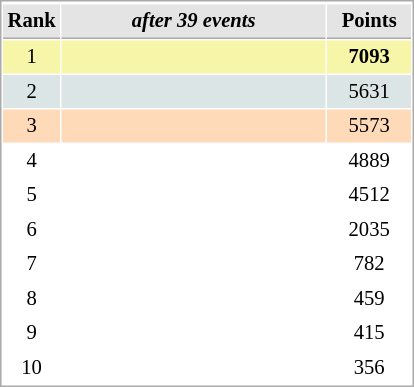<table cellspacing="1" cellpadding="3" style="border:1px solid #AAAAAA;font-size:86%">
<tr style="background-color: #E4E4E4;">
</tr>
<tr style="background-color: #E4E4E4;">
<th style="border-bottom:1px solid #AAAAAA; width: 10px;">Rank</th>
<th style="border-bottom:1px solid #AAAAAA; width: 170px;"><em>after 39 events</em></th>
<th style="border-bottom:1px solid #AAAAAA; width: 50px;">Points</th>
</tr>
<tr style="background:#f7f6a8;">
<td align=center>1</td>
<td><strong></strong> </td>
<td align=center><strong>7093</strong></td>
</tr>
<tr style="background:#dce5e5;">
<td align=center>2</td>
<td></td>
<td align=center>5631</td>
</tr>
<tr style="background:#ffdab9;">
<td align=center>3</td>
<td></td>
<td align=center>5573</td>
</tr>
<tr>
<td align=center>4</td>
<td></td>
<td align=center>4889</td>
</tr>
<tr>
<td align=center>5</td>
<td></td>
<td align=center>4512</td>
</tr>
<tr>
<td align=center>6</td>
<td></td>
<td align=center>2035</td>
</tr>
<tr>
<td align=center>7</td>
<td>  </td>
<td align=center>782</td>
</tr>
<tr>
<td align=center>8</td>
<td></td>
<td align=center>459</td>
</tr>
<tr>
<td align=center>9</td>
<td></td>
<td align=center>415</td>
</tr>
<tr>
<td align=center>10</td>
<td></td>
<td align=center>356</td>
</tr>
</table>
